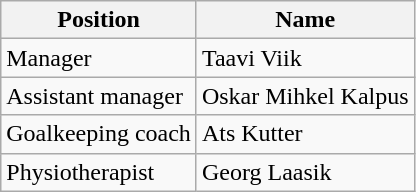<table class="wikitable" style="text-align:left;">
<tr>
<th>Position</th>
<th>Name</th>
</tr>
<tr>
<td>Manager</td>
<td> Taavi Viik</td>
</tr>
<tr>
<td>Assistant manager</td>
<td> Oskar Mihkel Kalpus</td>
</tr>
<tr>
<td>Goalkeeping coach</td>
<td> Ats Kutter</td>
</tr>
<tr>
<td>Physiotherapist</td>
<td> Georg Laasik</td>
</tr>
</table>
